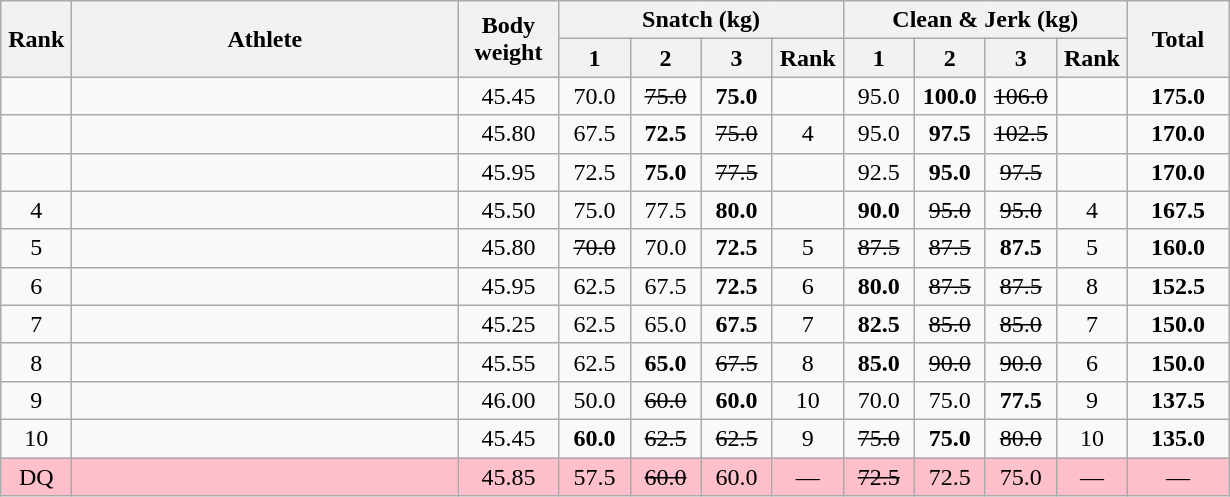<table class = "wikitable" style="text-align:center;">
<tr>
<th rowspan=2 width=40>Rank</th>
<th rowspan=2 width=250>Athlete</th>
<th rowspan=2 width=60>Body weight</th>
<th colspan=4>Snatch (kg)</th>
<th colspan=4>Clean & Jerk (kg)</th>
<th rowspan=2 width=60>Total</th>
</tr>
<tr>
<th width=40>1</th>
<th width=40>2</th>
<th width=40>3</th>
<th width=40>Rank</th>
<th width=40>1</th>
<th width=40>2</th>
<th width=40>3</th>
<th width=40>Rank</th>
</tr>
<tr>
<td></td>
<td align=left></td>
<td>45.45</td>
<td>70.0</td>
<td><s>75.0 </s></td>
<td><strong>75.0</strong></td>
<td></td>
<td>95.0</td>
<td><strong>100.0</strong></td>
<td><s>106.0 </s></td>
<td></td>
<td><strong>175.0</strong></td>
</tr>
<tr>
<td></td>
<td align=left></td>
<td>45.80</td>
<td>67.5</td>
<td><strong>72.5</strong></td>
<td><s>75.0 </s></td>
<td>4</td>
<td>95.0</td>
<td><strong>97.5</strong></td>
<td><s>102.5 </s></td>
<td></td>
<td><strong>170.0</strong></td>
</tr>
<tr>
<td></td>
<td align=left></td>
<td>45.95</td>
<td>72.5</td>
<td><strong>75.0</strong></td>
<td><s>77.5 </s></td>
<td></td>
<td>92.5</td>
<td><strong>95.0</strong></td>
<td><s>97.5 </s></td>
<td></td>
<td><strong>170.0</strong></td>
</tr>
<tr>
<td>4</td>
<td align=left></td>
<td>45.50</td>
<td>75.0</td>
<td>77.5</td>
<td><strong>80.0</strong></td>
<td></td>
<td><strong>90.0</strong></td>
<td><s>95.0 </s></td>
<td><s>95.0 </s></td>
<td>4</td>
<td><strong>167.5  </strong></td>
</tr>
<tr>
<td>5</td>
<td align=left></td>
<td>45.80</td>
<td><s>70.0 </s></td>
<td>70.0</td>
<td><strong>72.5</strong></td>
<td>5</td>
<td><s>87.5 </s></td>
<td><s>87.5 </s></td>
<td><strong>87.5</strong></td>
<td>5</td>
<td><strong>160.0</strong></td>
</tr>
<tr>
<td>6</td>
<td align=left></td>
<td>45.95</td>
<td>62.5</td>
<td>67.5</td>
<td><strong>72.5</strong></td>
<td>6</td>
<td><strong>80.0</strong></td>
<td><s>87.5 </s></td>
<td><s>87.5 </s></td>
<td>8</td>
<td><strong>152.5  </strong></td>
</tr>
<tr>
<td>7</td>
<td align=left></td>
<td>45.25</td>
<td>62.5</td>
<td>65.0</td>
<td><strong>67.5</strong></td>
<td>7</td>
<td><strong>82.5</strong></td>
<td><s>85.0 </s></td>
<td><s>85.0 </s></td>
<td>7</td>
<td><strong>150.0  </strong></td>
</tr>
<tr>
<td>8</td>
<td align=left></td>
<td>45.55</td>
<td>62.5</td>
<td><strong>65.0</strong></td>
<td><s>67.5 </s></td>
<td>8</td>
<td><strong>85.0</strong></td>
<td><s>90.0 </s></td>
<td><s>90.0 </s></td>
<td>6</td>
<td><strong>150.0  </strong></td>
</tr>
<tr>
<td>9</td>
<td align=left></td>
<td>46.00</td>
<td>50.0</td>
<td><s>60.0 </s></td>
<td><strong>60.0</strong></td>
<td>10</td>
<td>70.0</td>
<td>75.0</td>
<td><strong>77.5</strong></td>
<td>9</td>
<td><strong>137.5  </strong></td>
</tr>
<tr>
<td>10</td>
<td align=left></td>
<td>45.45</td>
<td><strong>60.0</strong></td>
<td><s>62.5 </s></td>
<td><s>62.5 </s></td>
<td>9</td>
<td><s>75.0 </s></td>
<td><strong>75.0</strong></td>
<td><s>80.0 </s></td>
<td>10</td>
<td><strong>135.0  </strong></td>
</tr>
<tr bgcolor=pink>
<td>DQ</td>
<td align=left></td>
<td>45.85</td>
<td>57.5</td>
<td><s>60.0 </s></td>
<td>60.0</td>
<td>—</td>
<td><s>72.5 </s></td>
<td>72.5</td>
<td>75.0</td>
<td>—</td>
<td>—</td>
</tr>
</table>
